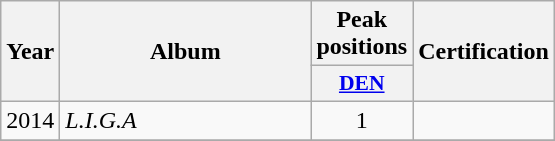<table class="wikitable">
<tr>
<th align="center" rowspan="2" width="10">Year</th>
<th align="center" rowspan="2" width="160">Album</th>
<th align="center" colspan="1" width="20">Peak positions</th>
<th align="center" rowspan="2" width="70">Certification</th>
</tr>
<tr>
<th scope="col" style="width:3em;font-size:90%;"><a href='#'>DEN</a><br></th>
</tr>
<tr>
<td style="text-align:center;">2014</td>
<td><em>L.I.G.A</em></td>
<td style="text-align:center;">1</td>
<td style="text-align:center;"></td>
</tr>
<tr>
</tr>
</table>
